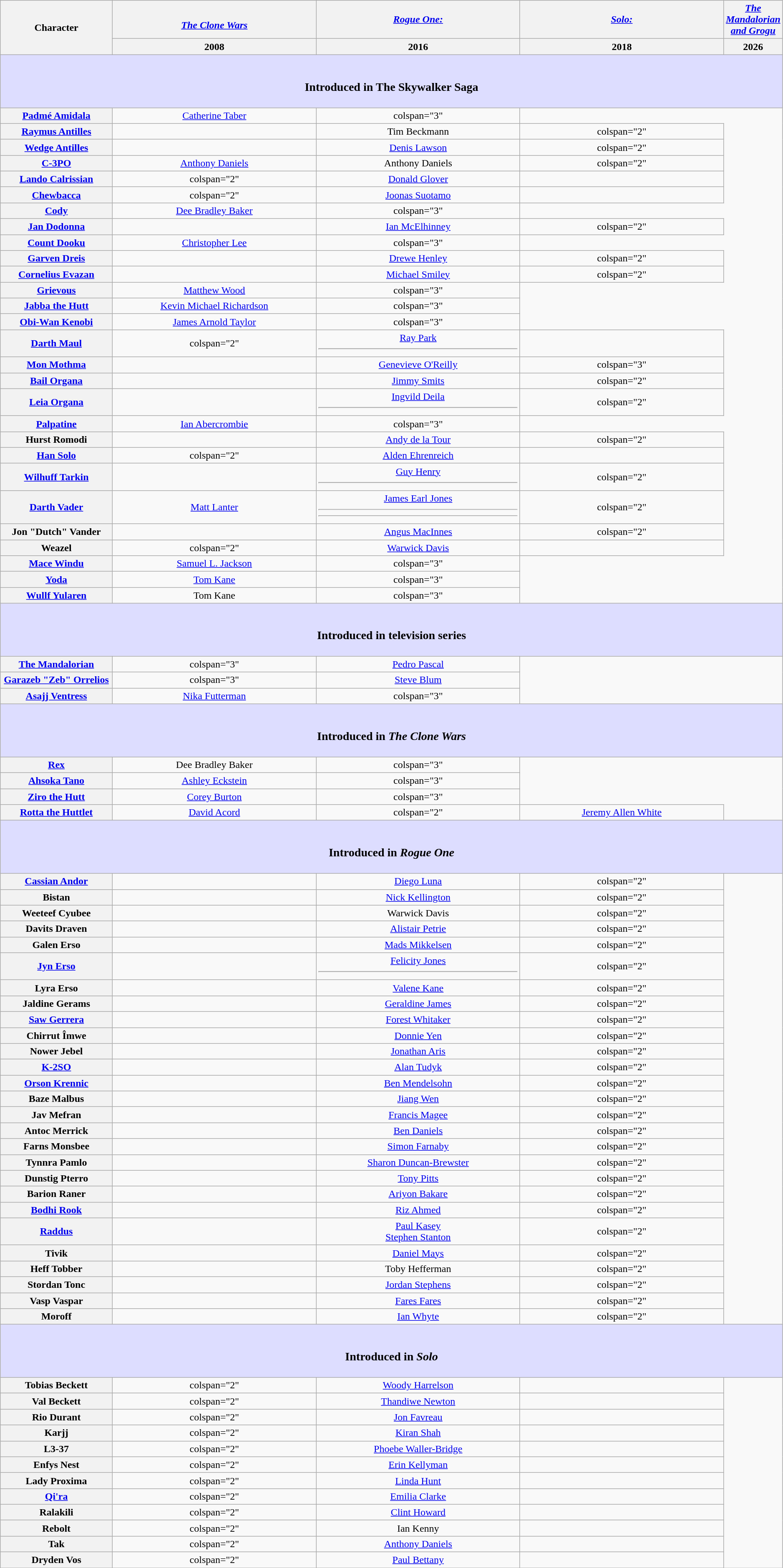<table class="wikitable" style="text-align:center; width:99%;">
<tr>
<th rowspan="2" style="width:15%;">Character</th>
<th style="width:28%;"><em><a href='#'><br>The Clone Wars</a></em></th>
<th style="width:28%;"><em><a href='#'>Rogue One:<br></a></em></th>
<th style="width:28%;"><em><a href='#'>Solo:<br></a></em></th>
<th style="width:28%;"><em><a href='#'>The Mandalorian and Grogu</a></em></th>
</tr>
<tr>
<th>2008</th>
<th>2016</th>
<th>2018</th>
<th>2026</th>
</tr>
<tr>
<th scope="row" colspan="5" style="background-color:#ddf;"><br><h3>Introduced in The Skywalker Saga</h3></th>
</tr>
<tr>
<th scope="row"><a href='#'>Padmé Amidala</a></th>
<td><a href='#'>Catherine Taber</a></td>
<td>colspan="3" </td>
</tr>
<tr>
<th scope="row"><a href='#'>Raymus Antilles</a></th>
<td></td>
<td>Tim Beckmann</td>
<td>colspan="2" </td>
</tr>
<tr>
<th scope="row"><a href='#'>Wedge Antilles</a></th>
<td></td>
<td><a href='#'>Denis Lawson</a></td>
<td>colspan="2" </td>
</tr>
<tr>
<th scope="row"><a href='#'>C-3PO</a> </th>
<td><a href='#'>Anthony Daniels</a></td>
<td>Anthony Daniels</td>
<td>colspan="2" </td>
</tr>
<tr>
<th scope="row"><a href='#'>Lando Calrissian</a></th>
<td>colspan="2" </td>
<td><a href='#'>Donald Glover</a></td>
<td></td>
</tr>
<tr>
<th scope="row"><a href='#'>Chewbacca</a></th>
<td>colspan="2" </td>
<td><a href='#'>Joonas Suotamo</a></td>
<td></td>
</tr>
<tr>
<th scope="row"><a href='#'>Cody</a></th>
<td><a href='#'>Dee Bradley Baker</a></td>
<td>colspan="3" </td>
</tr>
<tr>
<th scope="row"><a href='#'>Jan Dodonna</a></th>
<td></td>
<td><a href='#'>Ian McElhinney</a></td>
<td>colspan="2" </td>
</tr>
<tr>
<th scope="row"><a href='#'>Count Dooku<br></a></th>
<td><a href='#'>Christopher Lee</a></td>
<td>colspan="3" </td>
</tr>
<tr>
<th scope="row"><a href='#'>Garven Dreis</a></th>
<td></td>
<td><a href='#'>Drewe Henley</a></td>
<td>colspan="2" </td>
</tr>
<tr>
<th scope="row"><a href='#'>Cornelius Evazan</a></th>
<td></td>
<td><a href='#'>Michael Smiley</a></td>
<td>colspan="2" </td>
</tr>
<tr>
<th scope="row"><a href='#'>Grievous</a></th>
<td><a href='#'>Matthew Wood</a></td>
<td>colspan="3" </td>
</tr>
<tr>
<th scope="row"><a href='#'>Jabba the Hutt</a></th>
<td><a href='#'>Kevin Michael Richardson</a></td>
<td>colspan="3" </td>
</tr>
<tr>
<th scope="row"><a href='#'>Obi-Wan Kenobi</a></th>
<td><a href='#'>James Arnold Taylor</a></td>
<td>colspan="3" </td>
</tr>
<tr>
<th scope="row"><a href='#'>Darth Maul</a></th>
<td>colspan="2" </td>
<td><a href='#'>Ray Park</a><hr></td>
<td></td>
</tr>
<tr>
<th scope="row"><a href='#'>Mon Mothma</a></th>
<td></td>
<td><a href='#'>Genevieve O'Reilly</a></td>
<td>colspan="3" </td>
</tr>
<tr>
<th scope="row"><a href='#'>Bail Organa</a></th>
<td></td>
<td><a href='#'>Jimmy Smits</a></td>
<td>colspan="2" </td>
</tr>
<tr>
<th scope="row"><a href='#'>Leia Organa</a> </th>
<td></td>
<td><a href='#'>Ingvild Deila</a><hr></td>
<td>colspan="2" </td>
</tr>
<tr>
<th scope="row"><a href='#'>Palpatine<br></a></th>
<td><a href='#'>Ian Abercrombie</a></td>
<td>colspan="3" </td>
</tr>
<tr>
<th scope="row">Hurst Romodi</th>
<td></td>
<td><a href='#'>Andy de la Tour</a></td>
<td>colspan="2" </td>
</tr>
<tr>
<th scope="row"><a href='#'>Han Solo</a> </th>
<td>colspan="2" </td>
<td><a href='#'>Alden Ehrenreich</a></td>
<td></td>
</tr>
<tr>
<th scope="row"><a href='#'>Wilhuff Tarkin</a></th>
<td></td>
<td><a href='#'>Guy Henry</a><hr></td>
<td>colspan="2" </td>
</tr>
<tr>
<th scope="row"><a href='#'>Darth Vader<br></a></th>
<td><a href='#'>Matt Lanter</a></td>
<td><a href='#'>James Earl Jones</a><hr><hr></td>
<td>colspan="2" </td>
</tr>
<tr>
<th scope="row">Jon "Dutch" Vander</th>
<td></td>
<td><a href='#'>Angus MacInnes</a></td>
<td>colspan="2" </td>
</tr>
<tr>
<th scope="row">Weazel</th>
<td>colspan="2" </td>
<td><a href='#'>Warwick Davis</a></td>
<td></td>
</tr>
<tr>
<th scope="row"><a href='#'>Mace Windu</a></th>
<td><a href='#'>Samuel L. Jackson</a></td>
<td>colspan="3" </td>
</tr>
<tr>
<th scope="row"><a href='#'>Yoda</a></th>
<td><a href='#'>Tom Kane</a></td>
<td>colspan="3" </td>
</tr>
<tr>
<th scope="row"><a href='#'>Wullf Yularen</a></th>
<td>Tom Kane</td>
<td>colspan="3" </td>
</tr>
<tr>
<th scope="row" colspan="5" style="background-color:#ddf;"><br><h3>Introduced in television series</h3></th>
</tr>
<tr>
<th scope="row"><a href='#'>The Mandalorian<br></a></th>
<td>colspan="3" </td>
<td><a href='#'>Pedro Pascal</a></td>
</tr>
<tr>
<th scope="row"><a href='#'>Garazeb "Zeb" Orrelios</a></th>
<td>colspan="3" </td>
<td><a href='#'>Steve Blum</a></td>
</tr>
<tr>
<th scope="row"><a href='#'>Asajj Ventress</a></th>
<td><a href='#'>Nika Futterman</a></td>
<td>colspan="3" </td>
</tr>
<tr>
<th colspan="5" scope="row" style="background-color:#ddf;"><br><h3>Introduced in <em>The Clone Wars</em></h3></th>
</tr>
<tr>
<th scope="row"><a href='#'>Rex</a></th>
<td>Dee Bradley Baker</td>
<td>colspan="3" </td>
</tr>
<tr>
<th scope="row"><a href='#'>Ahsoka Tano</a></th>
<td><a href='#'>Ashley Eckstein</a></td>
<td>colspan="3" </td>
</tr>
<tr>
<th scope="row"><a href='#'>Ziro the Hutt</a></th>
<td><a href='#'>Corey Burton</a></td>
<td>colspan="3" </td>
</tr>
<tr>
<th scope="row"><a href='#'>Rotta the Huttlet</a></th>
<td><a href='#'>David Acord</a></td>
<td>colspan="2" </td>
<td><a href='#'>Jeremy Allen White</a></td>
</tr>
<tr>
<th colspan="5" scope="row" style="background-color:#ddf;"><br><h3>Introduced in <em>Rogue One</em></h3></th>
</tr>
<tr>
<th scope="row"><a href='#'>Cassian Andor</a></th>
<td></td>
<td><a href='#'>Diego Luna</a></td>
<td>colspan="2" </td>
</tr>
<tr>
<th scope="row">Bistan<br></th>
<td></td>
<td><a href='#'>Nick Kellington</a></td>
<td>colspan="2" </td>
</tr>
<tr>
<th scope="row">Weeteef Cyubee</th>
<td></td>
<td>Warwick Davis</td>
<td>colspan="2" </td>
</tr>
<tr>
<th scope="row">Davits Draven</th>
<td></td>
<td><a href='#'>Alistair Petrie</a></td>
<td>colspan="2" </td>
</tr>
<tr>
<th scope="row">Galen Erso</th>
<td></td>
<td><a href='#'>Mads Mikkelsen</a></td>
<td>colspan="2" </td>
</tr>
<tr>
<th scope="row"><a href='#'>Jyn Erso</a></th>
<td></td>
<td><a href='#'>Felicity Jones</a><hr></td>
<td>colspan="2" </td>
</tr>
<tr>
<th scope="row">Lyra Erso</th>
<td></td>
<td><a href='#'>Valene Kane</a></td>
<td>colspan="2" </td>
</tr>
<tr>
<th scope="row">Jaldine Gerams</th>
<td></td>
<td><a href='#'>Geraldine James</a></td>
<td>colspan="2" </td>
</tr>
<tr>
<th scope="row"><a href='#'>Saw Gerrera</a></th>
<td></td>
<td><a href='#'>Forest Whitaker</a></td>
<td>colspan="2" </td>
</tr>
<tr>
<th scope="row">Chirrut Îmwe</th>
<td></td>
<td><a href='#'>Donnie Yen</a></td>
<td>colspan="2" </td>
</tr>
<tr>
<th scope="row">Nower Jebel</th>
<td></td>
<td><a href='#'>Jonathan Aris</a></td>
<td>colspan="2" </td>
</tr>
<tr>
<th scope="row"><a href='#'>K-2SO</a></th>
<td></td>
<td><a href='#'>Alan Tudyk</a></td>
<td>colspan="2" </td>
</tr>
<tr>
<th scope="row"><a href='#'>Orson Krennic</a></th>
<td></td>
<td><a href='#'>Ben Mendelsohn</a></td>
<td>colspan="2" </td>
</tr>
<tr>
<th scope="row">Baze Malbus</th>
<td></td>
<td><a href='#'>Jiang Wen</a></td>
<td>colspan="2" </td>
</tr>
<tr>
<th scope="row">Jav Mefran</th>
<td></td>
<td><a href='#'>Francis Magee</a></td>
<td>colspan="2" </td>
</tr>
<tr>
<th scope="row">Antoc Merrick</th>
<td></td>
<td><a href='#'>Ben Daniels</a></td>
<td>colspan="2" </td>
</tr>
<tr>
<th scope="row">Farns Monsbee</th>
<td></td>
<td><a href='#'>Simon Farnaby</a></td>
<td>colspan="2" </td>
</tr>
<tr>
<th scope="row">Tynnra Pamlo</th>
<td></td>
<td><a href='#'>Sharon Duncan-Brewster</a></td>
<td>colspan="2" </td>
</tr>
<tr>
<th scope="row">Dunstig Pterro</th>
<td></td>
<td><a href='#'>Tony Pitts</a></td>
<td>colspan="2" </td>
</tr>
<tr>
<th scope="row">Barion Raner</th>
<td></td>
<td><a href='#'>Ariyon Bakare</a></td>
<td>colspan="2" </td>
</tr>
<tr>
<th scope="row"><a href='#'>Bodhi Rook</a></th>
<td></td>
<td><a href='#'>Riz Ahmed</a></td>
<td>colspan="2" </td>
</tr>
<tr>
<th scope="row"><a href='#'>Raddus</a></th>
<td></td>
<td><a href='#'>Paul Kasey</a><br><a href='#'>Stephen Stanton</a></td>
<td>colspan="2" </td>
</tr>
<tr>
<th scope="row">Tivik</th>
<td></td>
<td><a href='#'>Daniel Mays</a></td>
<td>colspan="2" </td>
</tr>
<tr>
<th scope="row">Heff Tobber</th>
<td></td>
<td>Toby Hefferman</td>
<td>colspan="2" </td>
</tr>
<tr>
<th scope="row">Stordan Tonc</th>
<td></td>
<td><a href='#'>Jordan Stephens</a></td>
<td>colspan="2" </td>
</tr>
<tr>
<th scope="row">Vasp Vaspar</th>
<td></td>
<td><a href='#'>Fares Fares</a></td>
<td>colspan="2" </td>
</tr>
<tr>
<th scope="row">Moroff</th>
<td></td>
<td><a href='#'>Ian Whyte</a></td>
<td>colspan="2" </td>
</tr>
<tr>
<th scope="row" colspan="5" style="background-color:#ddf;"><br><h3>Introduced in <em>Solo</em></h3></th>
</tr>
<tr>
<th scope="row">Tobias Beckett</th>
<td>colspan="2" </td>
<td><a href='#'>Woody Harrelson</a></td>
<td></td>
</tr>
<tr>
<th scope="row">Val Beckett</th>
<td>colspan="2" </td>
<td><a href='#'>Thandiwe Newton</a></td>
<td></td>
</tr>
<tr>
<th scope="row">Rio Durant</th>
<td>colspan="2" </td>
<td><a href='#'>Jon Favreau</a></td>
<td></td>
</tr>
<tr>
<th scope="row">Karjj</th>
<td>colspan="2" </td>
<td><a href='#'>Kiran Shah</a></td>
<td></td>
</tr>
<tr>
<th scope="row">L3-37</th>
<td>colspan="2" </td>
<td><a href='#'>Phoebe Waller-Bridge</a></td>
<td></td>
</tr>
<tr>
<th scope="row">Enfys Nest</th>
<td>colspan="2" </td>
<td><a href='#'>Erin Kellyman</a></td>
<td></td>
</tr>
<tr>
<th scope="row">Lady Proxima</th>
<td>colspan="2" </td>
<td><a href='#'>Linda Hunt</a></td>
<td></td>
</tr>
<tr>
<th scope="row"><a href='#'>Qi'ra</a></th>
<td>colspan="2" </td>
<td><a href='#'>Emilia Clarke</a></td>
<td></td>
</tr>
<tr>
<th scope="row">Ralakili</th>
<td>colspan="2" </td>
<td><a href='#'>Clint Howard</a></td>
<td></td>
</tr>
<tr>
<th scope="row">Rebolt</th>
<td>colspan="2" </td>
<td>Ian Kenny</td>
<td></td>
</tr>
<tr>
<th scope="row">Tak</th>
<td>colspan="2" </td>
<td><a href='#'>Anthony Daniels</a></td>
<td></td>
</tr>
<tr>
<th scope="row">Dryden Vos</th>
<td>colspan="2" </td>
<td><a href='#'>Paul Bettany</a></td>
<td></td>
</tr>
<tr>
</tr>
</table>
